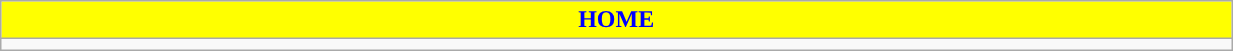<table class="wikitable collapsible collapsed" style="width:65%">
<tr>
<th colspan=6 ! style="color:blue; background:yellow">HOME</th>
</tr>
<tr>
<td></td>
</tr>
</table>
